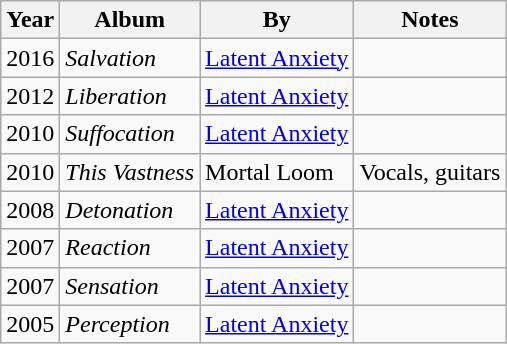<table class="wikitable">
<tr>
<th>Year</th>
<th>Album</th>
<th>By</th>
<th>Notes</th>
</tr>
<tr>
<td>2016</td>
<td><em>Salvation</em></td>
<td><a href='#'>Latent Anxiety</a></td>
<td></td>
</tr>
<tr>
<td>2012</td>
<td><em>Liberation</em></td>
<td><a href='#'>Latent Anxiety</a></td>
<td></td>
</tr>
<tr>
<td>2010</td>
<td><em>Suffocation</em></td>
<td><a href='#'>Latent Anxiety</a></td>
<td></td>
</tr>
<tr>
<td>2010</td>
<td><em>This Vastness</em></td>
<td>Mortal Loom</td>
<td>Vocals, guitars</td>
</tr>
<tr>
<td>2008</td>
<td><em>Detonation</em></td>
<td><a href='#'>Latent Anxiety</a></td>
<td></td>
</tr>
<tr>
<td>2007</td>
<td><em>Reaction</em></td>
<td><a href='#'>Latent Anxiety</a></td>
<td></td>
</tr>
<tr>
<td>2007</td>
<td><em>Sensation</em></td>
<td><a href='#'>Latent Anxiety</a></td>
<td></td>
</tr>
<tr>
<td>2005</td>
<td><em>Perception</em></td>
<td><a href='#'>Latent Anxiety</a></td>
<td></td>
</tr>
</table>
